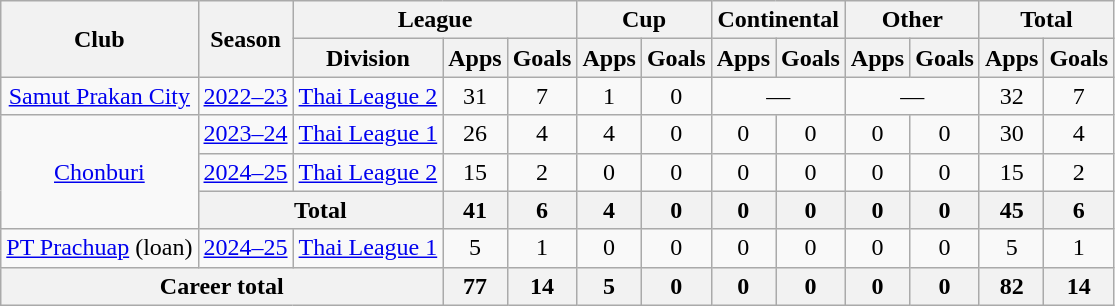<table class=wikitable style=text-align:center>
<tr>
<th rowspan=2>Club</th>
<th rowspan=2>Season</th>
<th colspan=3>League</th>
<th colspan=2>Cup</th>
<th colspan=2>Continental</th>
<th colspan=2>Other</th>
<th colspan=2>Total</th>
</tr>
<tr>
<th>Division</th>
<th>Apps</th>
<th>Goals</th>
<th>Apps</th>
<th>Goals</th>
<th>Apps</th>
<th>Goals</th>
<th>Apps</th>
<th>Goals</th>
<th>Apps</th>
<th>Goals</th>
</tr>
<tr>
<td><a href='#'>Samut Prakan City</a></td>
<td><a href='#'>2022–23</a></td>
<td><a href='#'>Thai League 2</a></td>
<td>31</td>
<td>7</td>
<td>1</td>
<td>0</td>
<td colspan="2">—</td>
<td colspan="2">—</td>
<td>32</td>
<td>7</td>
</tr>
<tr>
<td rowspan="3"><a href='#'>Chonburi</a></td>
<td><a href='#'>2023–24</a></td>
<td><a href='#'>Thai League 1</a></td>
<td>26</td>
<td>4</td>
<td>4</td>
<td>0</td>
<td>0</td>
<td>0</td>
<td>0</td>
<td>0</td>
<td>30</td>
<td>4</td>
</tr>
<tr>
<td><a href='#'>2024–25</a></td>
<td><a href='#'>Thai League 2</a></td>
<td>15</td>
<td>2</td>
<td>0</td>
<td>0</td>
<td>0</td>
<td>0</td>
<td>0</td>
<td>0</td>
<td>15</td>
<td>2</td>
</tr>
<tr>
<th colspan=2>Total</th>
<th>41</th>
<th>6</th>
<th>4</th>
<th>0</th>
<th>0</th>
<th>0</th>
<th>0</th>
<th>0</th>
<th>45</th>
<th>6</th>
</tr>
<tr>
<td rowspan="1"><a href='#'>PT Prachuap</a> (loan)</td>
<td><a href='#'>2024–25</a></td>
<td><a href='#'>Thai League 1</a></td>
<td>5</td>
<td>1</td>
<td>0</td>
<td>0</td>
<td>0</td>
<td>0</td>
<td>0</td>
<td>0</td>
<td>5</td>
<td>1</td>
</tr>
<tr>
<th colspan="3">Career total</th>
<th>77</th>
<th>14</th>
<th>5</th>
<th>0</th>
<th>0</th>
<th>0</th>
<th>0</th>
<th>0</th>
<th>82</th>
<th>14</th>
</tr>
</table>
